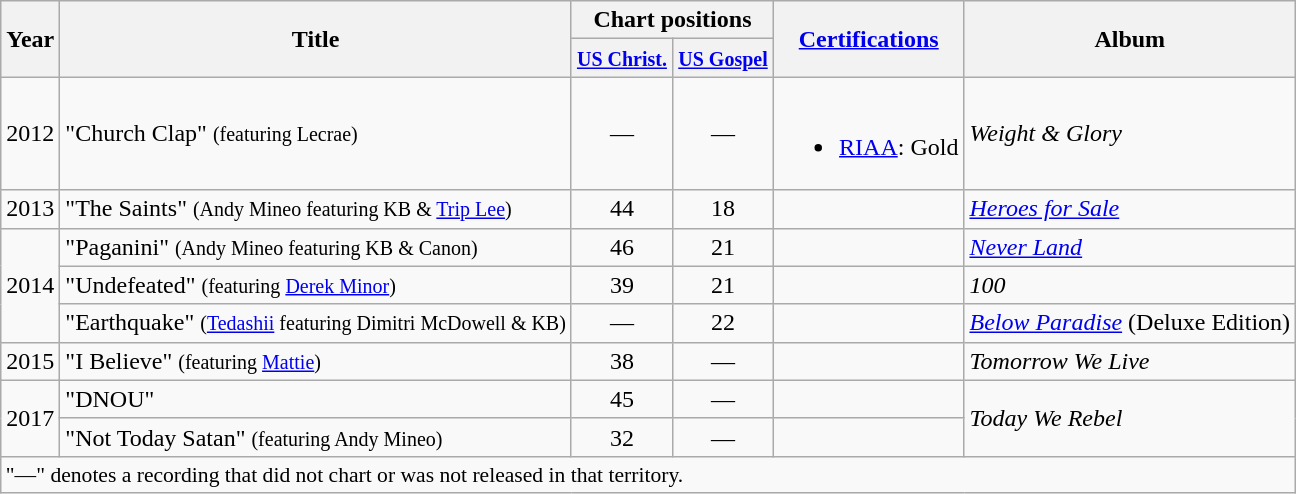<table class="wikitable">
<tr>
<th rowspan="2">Year</th>
<th rowspan="2">Title</th>
<th colspan="2">Chart positions</th>
<th rowspan="2"><a href='#'>Certifications</a></th>
<th rowspan="2">Album</th>
</tr>
<tr>
<th width="60"><small><a href='#'>US Christ.</a><br></small></th>
<th width="60"><small><a href='#'>US Gospel</a><br></small></th>
</tr>
<tr>
<td>2012</td>
<td>"Church Clap" <small>(featuring Lecrae)</small></td>
<td align="center">—</td>
<td align="center">—</td>
<td><br><ul><li><a href='#'>RIAA</a>: Gold</li></ul></td>
<td><em>Weight & Glory</em></td>
</tr>
<tr>
<td>2013</td>
<td>"The Saints" <small>(Andy Mineo featuring KB & <a href='#'>Trip Lee</a>)</small></td>
<td align="center">44</td>
<td align="center">18</td>
<td></td>
<td><em><a href='#'>Heroes for Sale</a></em></td>
</tr>
<tr>
<td rowspan="3">2014</td>
<td>"Paganini" <small>(Andy Mineo featuring KB & Canon)</small></td>
<td align="center">46</td>
<td align="center">21</td>
<td></td>
<td><em><a href='#'>Never Land</a></em></td>
</tr>
<tr>
<td>"Undefeated" <small>(featuring <a href='#'>Derek Minor</a>)</small></td>
<td align="center">39</td>
<td align="center">21</td>
<td></td>
<td><em>100</em></td>
</tr>
<tr>
<td>"Earthquake" <small>(<a href='#'>Tedashii</a> featuring Dimitri McDowell & KB)</small></td>
<td align="center">—</td>
<td align="center">22</td>
<td></td>
<td><em><a href='#'>Below Paradise</a></em> (Deluxe Edition)</td>
</tr>
<tr>
<td>2015</td>
<td>"I Believe" <small>(featuring <a href='#'>Mattie</a>)</small></td>
<td align="center">38</td>
<td align="center">—</td>
<td></td>
<td><em>Tomorrow We Live</em></td>
</tr>
<tr>
<td rowspan="2">2017</td>
<td>"DNOU"</td>
<td align="center">45</td>
<td align="center">—</td>
<td></td>
<td rowspan="2"><em>Today We Rebel</em></td>
</tr>
<tr>
<td>"Not Today Satan" <small>(featuring Andy Mineo)</small></td>
<td align="center">32</td>
<td align="center">—</td>
<td></td>
</tr>
<tr>
<td colspan="16" style="font-size:90%">"—" denotes a recording that did not chart or was not released in that territory.</td>
</tr>
</table>
